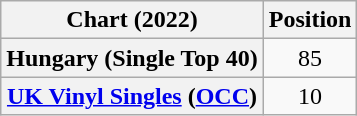<table class="wikitable plainrowheaders" style="text-align:center">
<tr>
<th>Chart (2022)</th>
<th>Position</th>
</tr>
<tr>
<th scope="row">Hungary (Single Top 40)</th>
<td>85</td>
</tr>
<tr>
<th scope="row"><a href='#'>UK Vinyl Singles</a> (<a href='#'>OCC</a>)</th>
<td>10</td>
</tr>
</table>
